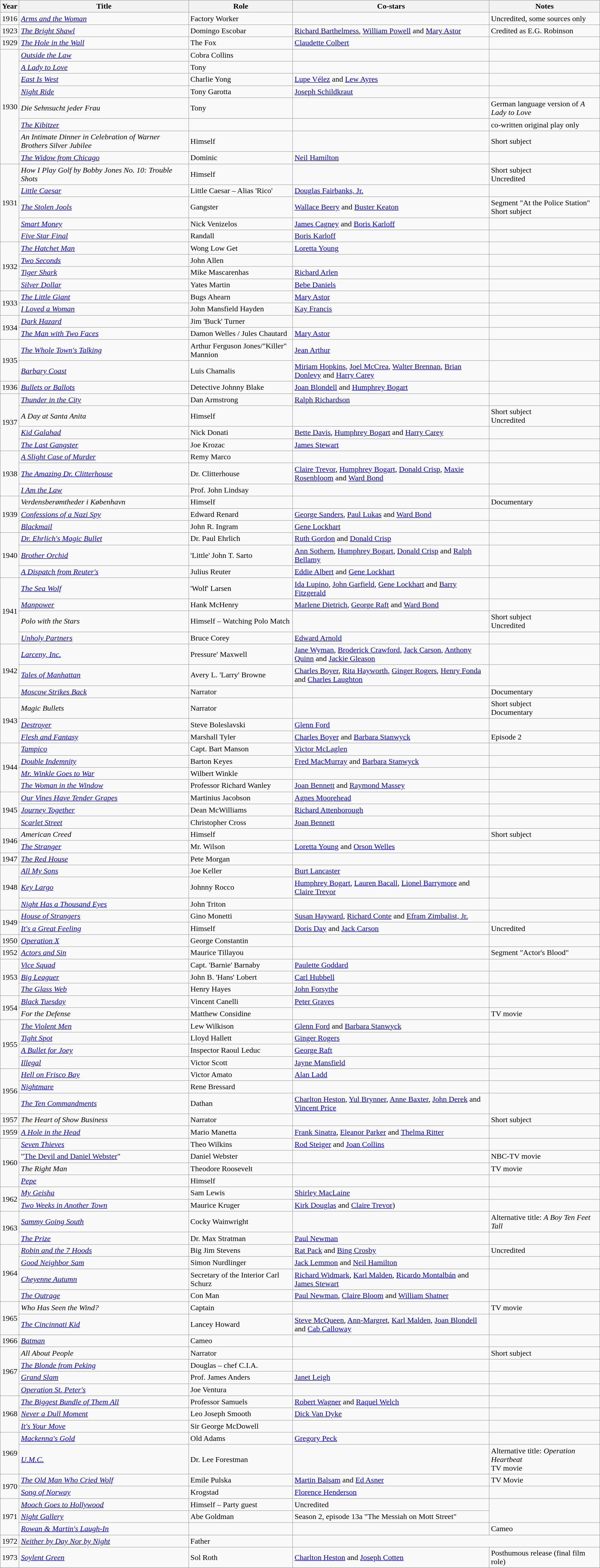<table class="wikitable sortable">
<tr>
<th>Year</th>
<th>Title</th>
<th>Role</th>
<th>Co-stars</th>
<th>Notes</th>
</tr>
<tr>
<td>1916</td>
<td><em><a href='#'>Arms and the Woman</a></em></td>
<td>Factory Worker</td>
<td></td>
<td>Uncredited, some sources only</td>
</tr>
<tr>
<td>1923</td>
<td><em><a href='#'>The Bright Shawl</a></em></td>
<td>Domingo Escobar</td>
<td><a href='#'>Richard Barthelmess</a>, <a href='#'>William Powell</a> and <a href='#'>Mary Astor</a></td>
<td>Credited as E.G. Robinson</td>
</tr>
<tr>
<td>1929</td>
<td><em><a href='#'>The Hole in the Wall</a></em></td>
<td>The Fox</td>
<td><a href='#'>Claudette Colbert</a></td>
<td></td>
</tr>
<tr>
<td rowspan=8>1930</td>
<td><em><a href='#'>Outside the Law</a></em></td>
<td>Cobra Collins</td>
<td></td>
<td></td>
</tr>
<tr>
<td><em><a href='#'>A Lady to Love</a></em></td>
<td>Tony</td>
<td></td>
<td></td>
</tr>
<tr>
<td><em><a href='#'>East Is West</a></em></td>
<td>Charlie Yong</td>
<td><a href='#'>Lupe Vélez</a> and <a href='#'>Lew Ayres</a></td>
<td></td>
</tr>
<tr>
<td><em><a href='#'>Night Ride</a></em></td>
<td>Tony Garotta</td>
<td><a href='#'>Joseph Schildkraut</a></td>
<td></td>
</tr>
<tr>
<td><em>Die Sehnsucht jeder Frau</em></td>
<td>Tony</td>
<td></td>
<td>German language version of <em>A Lady to Love</em></td>
</tr>
<tr>
<td><em><a href='#'>The Kibitzer</a></em></td>
<td></td>
<td></td>
<td>co-written original play only</td>
</tr>
<tr>
<td><em>An Intimate Dinner in Celebration of Warner Brothers Silver Jubilee</em></td>
<td>Himself</td>
<td></td>
<td>Short subject</td>
</tr>
<tr>
<td><em><a href='#'>The Widow from Chicago</a></em></td>
<td>Dominic</td>
<td><a href='#'>Neil Hamilton</a></td>
<td></td>
</tr>
<tr>
<td rowspan=5>1931</td>
<td><em>How I Play Golf by Bobby Jones No. 10: Trouble Shots</em></td>
<td>Himself</td>
<td></td>
<td>Short subject <br> Uncredited</td>
</tr>
<tr>
<td><em><a href='#'>Little Caesar</a></em></td>
<td>Little Caesar – Alias 'Rico'</td>
<td><a href='#'>Douglas Fairbanks, Jr.</a></td>
<td></td>
</tr>
<tr>
<td><em><a href='#'>The Stolen Jools</a></em></td>
<td>Gangster</td>
<td><a href='#'>Wallace Beery</a> and <a href='#'>Buster Keaton</a></td>
<td>Segment "At the Police Station" <br>Short subject</td>
</tr>
<tr>
<td><em><a href='#'>Smart Money</a></em></td>
<td>Nick Venizelos</td>
<td><a href='#'>James Cagney</a> and <a href='#'>Boris Karloff</a></td>
<td></td>
</tr>
<tr>
<td><em><a href='#'>Five Star Final</a></em></td>
<td>Randall</td>
<td><a href='#'>Boris Karloff</a></td>
<td></td>
</tr>
<tr>
<td rowspan=4>1932</td>
<td><em><a href='#'>The Hatchet Man</a></em></td>
<td>Wong Low Get</td>
<td><a href='#'>Loretta Young</a></td>
<td></td>
</tr>
<tr>
<td><em><a href='#'>Two Seconds</a></em></td>
<td>John Allen</td>
<td></td>
<td></td>
</tr>
<tr>
<td><em><a href='#'>Tiger Shark</a></em></td>
<td>Mike Mascarenhas</td>
<td><a href='#'>Richard Arlen</a></td>
<td></td>
</tr>
<tr>
<td><em><a href='#'>Silver Dollar</a></em></td>
<td>Yates Martin</td>
<td><a href='#'>Bebe Daniels</a></td>
<td></td>
</tr>
<tr>
<td rowspan=2>1933</td>
<td><em><a href='#'>The Little Giant</a></em></td>
<td>Bugs Ahearn</td>
<td><a href='#'>Mary Astor</a></td>
<td></td>
</tr>
<tr>
<td><em><a href='#'>I Loved a Woman</a></em></td>
<td>John Mansfield Hayden</td>
<td><a href='#'>Kay Francis</a></td>
<td></td>
</tr>
<tr>
<td rowspan=2>1934</td>
<td><em><a href='#'>Dark Hazard</a></em></td>
<td>Jim 'Buck' Turner</td>
<td></td>
<td></td>
</tr>
<tr>
<td><em><a href='#'>The Man with Two Faces</a></em></td>
<td>Damon Welles / Jules Chautard</td>
<td><a href='#'>Mary Astor</a></td>
<td></td>
</tr>
<tr>
<td rowspan=2>1935</td>
<td><em><a href='#'>The Whole Town's Talking</a></em></td>
<td>Arthur Ferguson Jones/"Killer" Mannion</td>
<td><a href='#'>Jean Arthur</a></td>
<td></td>
</tr>
<tr>
<td><em><a href='#'>Barbary Coast</a></em></td>
<td>Luis Chamalis</td>
<td><a href='#'>Miriam Hopkins</a>, <a href='#'>Joel McCrea</a>, <a href='#'>Walter Brennan</a>, <a href='#'>Brian Donlevy</a> and <a href='#'>Harry Carey</a></td>
<td></td>
</tr>
<tr>
<td>1936</td>
<td><em><a href='#'>Bullets or Ballots</a></em></td>
<td>Detective Johnny Blake</td>
<td><a href='#'>Joan Blondell</a> and <a href='#'>Humphrey Bogart</a></td>
<td></td>
</tr>
<tr>
<td rowspan=4>1937</td>
<td><em><a href='#'>Thunder in the City</a></em></td>
<td>Dan Armstrong</td>
<td><a href='#'>Ralph Richardson</a></td>
<td></td>
</tr>
<tr>
<td><em>A Day at Santa Anita</em></td>
<td>Himself</td>
<td></td>
<td>Short subject <br> Uncredited</td>
</tr>
<tr>
<td><em><a href='#'>Kid Galahad</a></em></td>
<td>Nick Donati</td>
<td><a href='#'>Bette Davis</a>, <a href='#'>Humphrey Bogart</a> and <a href='#'>Harry Carey</a></td>
<td></td>
</tr>
<tr>
<td><em><a href='#'>The Last Gangster</a></em></td>
<td>Joe Krozac</td>
<td><a href='#'>James Stewart</a></td>
<td></td>
</tr>
<tr>
<td rowspan=3>1938</td>
<td><em><a href='#'>A Slight Case of Murder</a></em></td>
<td>Remy Marco</td>
<td></td>
<td></td>
</tr>
<tr>
<td><em><a href='#'>The Amazing Dr. Clitterhouse</a></em></td>
<td>Dr. Clitterhouse</td>
<td><a href='#'>Claire Trevor</a>, <a href='#'>Humphrey Bogart</a>, <a href='#'>Donald Crisp</a>, <a href='#'>Maxie Rosenbloom</a> and <a href='#'>Ward Bond</a></td>
<td></td>
</tr>
<tr>
<td><em><a href='#'>I Am the Law</a></em></td>
<td>Prof. John Lindsay</td>
<td></td>
<td></td>
</tr>
<tr>
<td rowspan=3>1939</td>
<td><em>Verdensberømtheder i København</em></td>
<td>Himself</td>
<td></td>
<td>Documentary</td>
</tr>
<tr>
<td><em><a href='#'>Confessions of a Nazi Spy</a></em></td>
<td>Edward Renard</td>
<td><a href='#'>George Sanders</a>, <a href='#'>Paul Lukas</a> and <a href='#'>Ward Bond</a></td>
<td></td>
</tr>
<tr>
<td><em><a href='#'>Blackmail</a></em></td>
<td>John R. Ingram</td>
<td><a href='#'>Gene Lockhart</a></td>
<td></td>
</tr>
<tr>
<td rowspan=3>1940</td>
<td><em><a href='#'>Dr. Ehrlich's Magic Bullet</a></em></td>
<td>Dr. Paul Ehrlich</td>
<td><a href='#'>Ruth Gordon</a> and <a href='#'>Donald Crisp</a></td>
<td></td>
</tr>
<tr>
<td><em><a href='#'>Brother Orchid</a></em></td>
<td>'Little' John T. Sarto</td>
<td><a href='#'>Ann Sothern</a>, <a href='#'>Humphrey Bogart</a>, <a href='#'>Donald Crisp</a> and <a href='#'>Ralph Bellamy</a></td>
<td></td>
</tr>
<tr>
<td><em><a href='#'>A Dispatch from Reuter's</a></em></td>
<td>Julius Reuter</td>
<td><a href='#'>Eddie Albert</a> and <a href='#'>Gene Lockhart</a></td>
<td></td>
</tr>
<tr>
<td rowspan=4>1941</td>
<td><em><a href='#'>The Sea Wolf</a></em></td>
<td>'Wolf' Larsen</td>
<td><a href='#'>Ida Lupino</a>, <a href='#'>John Garfield</a>, <a href='#'>Gene Lockhart</a> and <a href='#'>Barry Fitzgerald</a></td>
<td></td>
</tr>
<tr>
<td><em><a href='#'>Manpower</a></em></td>
<td>Hank McHenry</td>
<td><a href='#'>Marlene Dietrich</a>, <a href='#'>George Raft</a> and <a href='#'>Ward Bond</a></td>
<td></td>
</tr>
<tr>
<td><em>Polo with the Stars</em></td>
<td>Himself – Watching Polo Match</td>
<td></td>
<td>Short subject <br> Uncredited</td>
</tr>
<tr>
<td><em><a href='#'>Unholy Partners</a></em></td>
<td>Bruce Corey</td>
<td><a href='#'>Edward Arnold</a></td>
<td></td>
</tr>
<tr>
<td rowspan=3>1942</td>
<td><em><a href='#'>Larceny, Inc.</a></em></td>
<td>Pressure' Maxwell</td>
<td><a href='#'>Jane Wyman</a>, <a href='#'>Broderick Crawford</a>, <a href='#'>Jack Carson</a>, <a href='#'>Anthony Quinn</a> and <a href='#'>Jackie Gleason</a></td>
<td></td>
</tr>
<tr>
<td><em><a href='#'>Tales of Manhattan</a></em></td>
<td>Avery L. 'Larry' Browne</td>
<td><a href='#'>Charles Boyer</a>, <a href='#'>Rita Hayworth</a>, <a href='#'>Ginger Rogers</a>, <a href='#'>Henry Fonda</a> and <a href='#'>Charles Laughton</a></td>
<td></td>
</tr>
<tr>
<td><em><a href='#'>Moscow Strikes Back</a></em></td>
<td>Narrator</td>
<td></td>
<td>Documentary</td>
</tr>
<tr>
<td rowspan=3>1943</td>
<td><em>Magic Bullets</em></td>
<td>Narrator</td>
<td></td>
<td>Short subject <br> Documentary</td>
</tr>
<tr>
<td><em><a href='#'>Destroyer</a></em></td>
<td>Steve Boleslavski</td>
<td><a href='#'>Glenn Ford</a></td>
<td></td>
</tr>
<tr>
<td><em><a href='#'>Flesh and Fantasy</a></em></td>
<td>Marshall Tyler</td>
<td><a href='#'>Charles Boyer</a> and <a href='#'>Barbara Stanwyck</a></td>
<td>Episode 2</td>
</tr>
<tr>
<td rowspan=4>1944</td>
<td><em><a href='#'>Tampico</a></em></td>
<td>Capt. Bart Manson</td>
<td><a href='#'>Victor McLaglen</a></td>
<td></td>
</tr>
<tr>
<td><em><a href='#'>Double Indemnity</a></em></td>
<td>Barton Keyes</td>
<td><a href='#'>Fred MacMurray</a> and <a href='#'>Barbara Stanwyck</a></td>
<td></td>
</tr>
<tr>
<td><em><a href='#'>Mr. Winkle Goes to War</a></em></td>
<td>Wilbert Winkle</td>
<td></td>
<td></td>
</tr>
<tr>
<td><em><a href='#'>The Woman in the Window</a></em></td>
<td>Professor Richard Wanley</td>
<td><a href='#'>Joan Bennett</a> and <a href='#'>Raymond Massey</a></td>
<td></td>
</tr>
<tr>
<td rowspan=3>1945</td>
<td><em><a href='#'>Our Vines Have Tender Grapes</a></em></td>
<td>Martinius Jacobson</td>
<td><a href='#'>Agnes Moorehead</a></td>
<td></td>
</tr>
<tr>
<td><em><a href='#'>Journey Together</a></em></td>
<td>Dean McWilliams</td>
<td><a href='#'>Richard Attenborough</a></td>
<td></td>
</tr>
<tr>
<td><em><a href='#'>Scarlet Street</a></em></td>
<td>Christopher Cross</td>
<td><a href='#'>Joan Bennett</a></td>
<td></td>
</tr>
<tr>
<td rowspan=2>1946</td>
<td><em>American Creed</em></td>
<td>Himself</td>
<td></td>
<td>Short subject</td>
</tr>
<tr>
<td><em><a href='#'>The Stranger</a></em></td>
<td>Mr. Wilson</td>
<td><a href='#'>Loretta Young</a> and <a href='#'>Orson Welles</a></td>
<td></td>
</tr>
<tr>
<td>1947</td>
<td><em><a href='#'>The Red House</a></em></td>
<td>Pete Morgan</td>
<td></td>
<td></td>
</tr>
<tr>
<td rowspan=3>1948</td>
<td><em><a href='#'>All My Sons</a></em></td>
<td>Joe Keller</td>
<td><a href='#'>Burt Lancaster</a></td>
<td></td>
</tr>
<tr>
<td><em><a href='#'>Key Largo</a></em></td>
<td>Johnny Rocco</td>
<td><a href='#'>Humphrey Bogart</a>, <a href='#'>Lauren Bacall</a>, <a href='#'>Lionel Barrymore</a> and <a href='#'>Claire Trevor</a></td>
<td></td>
</tr>
<tr>
<td><em><a href='#'>Night Has a Thousand Eyes</a></em></td>
<td>John Triton</td>
<td></td>
<td></td>
</tr>
<tr>
<td rowspan=2>1949</td>
<td><em><a href='#'>House of Strangers</a></em></td>
<td>Gino Monetti</td>
<td><a href='#'>Susan Hayward</a>, <a href='#'>Richard Conte</a> and <a href='#'>Efram Zimbalist, Jr.</a></td>
<td></td>
</tr>
<tr>
<td><em><a href='#'>It's a Great Feeling</a></em></td>
<td>Himself</td>
<td><a href='#'>Doris Day</a> and <a href='#'>Jack Carson</a></td>
<td>Uncredited</td>
</tr>
<tr>
<td>1950</td>
<td><em><a href='#'>Operation X</a></em></td>
<td>George Constantin</td>
<td></td>
<td></td>
</tr>
<tr>
<td>1952</td>
<td><em><a href='#'>Actors and Sin</a></em></td>
<td>Maurice Tillayou</td>
<td></td>
<td>Segment "Actor's Blood"</td>
</tr>
<tr>
<td rowspan=3>1953</td>
<td><em><a href='#'>Vice Squad</a></em></td>
<td>Capt. 'Barnie' Barnaby</td>
<td><a href='#'>Paulette Goddard</a></td>
<td></td>
</tr>
<tr>
<td><em><a href='#'>Big Leaguer</a></em></td>
<td>John B. 'Hans' Lobert</td>
<td><a href='#'>Carl Hubbell</a></td>
<td></td>
</tr>
<tr>
<td><em><a href='#'>The Glass Web</a></em></td>
<td>Henry Hayes</td>
<td><a href='#'>John Forsythe</a></td>
<td></td>
</tr>
<tr>
<td rowspan=2>1954</td>
<td><em><a href='#'>Black Tuesday</a></em></td>
<td>Vincent Canelli</td>
<td><a href='#'>Peter Graves</a></td>
<td></td>
</tr>
<tr>
<td><em>For the Defense</em></td>
<td>Matthew Considine</td>
<td></td>
<td>TV movie</td>
</tr>
<tr>
<td rowspan=4>1955</td>
<td><em><a href='#'>The Violent Men</a></em></td>
<td>Lew Wilkison</td>
<td><a href='#'>Glenn Ford</a> and <a href='#'>Barbara Stanwyck</a></td>
<td></td>
</tr>
<tr>
<td><em><a href='#'>Tight Spot</a></em></td>
<td>Lloyd Hallett</td>
<td><a href='#'>Ginger Rogers</a></td>
<td></td>
</tr>
<tr>
<td><em><a href='#'>A Bullet for Joey</a></em></td>
<td>Inspector Raoul Leduc</td>
<td><a href='#'>George Raft</a></td>
<td></td>
</tr>
<tr>
<td><em><a href='#'>Illegal</a></em></td>
<td>Victor Scott</td>
<td><a href='#'>Jayne Mansfield</a></td>
<td></td>
</tr>
<tr>
<td rowspan=3>1956</td>
<td><em><a href='#'>Hell on Frisco Bay</a></em></td>
<td>Victor Amato</td>
<td><a href='#'>Alan Ladd</a></td>
<td></td>
</tr>
<tr>
<td><em><a href='#'>Nightmare</a></em></td>
<td>Rene Bressard</td>
<td></td>
<td></td>
</tr>
<tr>
<td><em><a href='#'>The Ten Commandments</a></em></td>
<td>Dathan</td>
<td><a href='#'>Charlton Heston</a>, <a href='#'>Yul Brynner</a>, <a href='#'>Anne Baxter</a>, <a href='#'>John Derek</a> and <a href='#'>Vincent Price</a></td>
<td></td>
</tr>
<tr>
<td>1957</td>
<td><em>The Heart of Show Business</em></td>
<td>Narrator</td>
<td></td>
<td>Short subject</td>
</tr>
<tr>
<td>1959</td>
<td><em><a href='#'>A Hole in the Head</a></em></td>
<td>Mario Manetta</td>
<td><a href='#'>Frank Sinatra</a>, <a href='#'>Eleanor Parker</a> and <a href='#'>Thelma Ritter</a></td>
<td></td>
</tr>
<tr>
<td rowspan=4>1960</td>
<td><em><a href='#'>Seven Thieves</a></em></td>
<td>Theo Wilkins</td>
<td><a href='#'>Rod Steiger</a> and <a href='#'>Joan Collins</a></td>
<td></td>
</tr>
<tr>
<td>"<a href='#'>The Devil and Daniel Webster</a>"</td>
<td>Daniel Webster</td>
<td></td>
<td>NBC-TV movie</td>
</tr>
<tr>
<td><em>The Right Man</em></td>
<td>Theodore Roosevelt</td>
<td></td>
<td>TV movie</td>
</tr>
<tr>
<td><em><a href='#'>Pepe</a></em></td>
<td>Himself</td>
<td></td>
<td></td>
</tr>
<tr>
<td rowspan=2>1962</td>
<td><em><a href='#'>My Geisha</a></em></td>
<td>Sam Lewis</td>
<td><a href='#'>Shirley MacLaine</a></td>
<td></td>
</tr>
<tr>
<td><em><a href='#'>Two Weeks in Another Town</a></em></td>
<td>Maurice Kruger</td>
<td><a href='#'>Kirk Douglas</a> and <a href='#'>Claire Trevor</a>)</td>
<td></td>
</tr>
<tr>
<td rowspan=2>1963</td>
<td><em><a href='#'>Sammy Going South</a></em></td>
<td>Cocky Wainwright</td>
<td></td>
<td>Alternative title: <em>A Boy Ten Feet Tall</em></td>
</tr>
<tr>
<td><em><a href='#'>The Prize</a></em></td>
<td>Dr. Max Stratman</td>
<td><a href='#'>Paul Newman</a></td>
<td></td>
</tr>
<tr>
<td rowspan=4>1964</td>
<td><em><a href='#'>Robin and the 7 Hoods</a></em></td>
<td>Big Jim Stevens</td>
<td><a href='#'>Rat Pack</a> and <a href='#'>Bing Crosby</a></td>
<td>Uncredited</td>
</tr>
<tr>
<td><em><a href='#'>Good Neighbor Sam</a></em></td>
<td>Simon Nurdlinger</td>
<td><a href='#'>Jack Lemmon</a> and <a href='#'>Neil Hamilton</a></td>
<td></td>
</tr>
<tr>
<td><em><a href='#'>Cheyenne Autumn</a></em></td>
<td>Secretary of the Interior Carl Schurz</td>
<td><a href='#'>Richard Widmark</a>, <a href='#'>Karl Malden</a>, <a href='#'>Ricardo Montalbán</a> and <a href='#'>James Stewart</a></td>
<td></td>
</tr>
<tr>
<td><em><a href='#'>The Outrage</a></em></td>
<td>Con Man</td>
<td><a href='#'>Paul Newman</a>, <a href='#'>Claire Bloom</a> and <a href='#'>William Shatner</a></td>
<td></td>
</tr>
<tr>
<td rowspan=2>1965</td>
<td><em>Who Has Seen the Wind?</em></td>
<td>Captain</td>
<td></td>
<td>TV movie</td>
</tr>
<tr>
<td><em><a href='#'>The Cincinnati Kid</a></em></td>
<td>Lancey Howard</td>
<td><a href='#'>Steve McQueen</a>, <a href='#'>Ann-Margret</a>, <a href='#'>Karl Malden</a>, <a href='#'>Joan Blondell</a> and <a href='#'>Cab Calloway</a></td>
<td></td>
</tr>
<tr>
<td>1966</td>
<td><em><a href='#'>Batman</a></em></td>
<td>Cameo</td>
<td></td>
<td></td>
</tr>
<tr>
<td rowspan=4>1967</td>
<td><em>All About People</em></td>
<td>Narrator</td>
<td></td>
<td>Short subject</td>
</tr>
<tr>
<td><em><a href='#'>The Blonde from Peking</a></em></td>
<td>Douglas – chef C.I.A.</td>
<td></td>
<td></td>
</tr>
<tr>
<td><em><a href='#'>Grand Slam</a></em></td>
<td>Prof. James Anders</td>
<td><a href='#'>Janet Leigh</a></td>
<td></td>
</tr>
<tr>
<td><em><a href='#'>Operation St. Peter's</a></em></td>
<td>Joe Ventura</td>
<td></td>
<td></td>
</tr>
<tr>
<td rowspan=3>1968</td>
<td><em><a href='#'>The Biggest Bundle of Them All</a></em></td>
<td>Professor Samuels</td>
<td><a href='#'>Robert Wagner</a> and <a href='#'>Raquel Welch</a></td>
<td></td>
</tr>
<tr>
<td><em><a href='#'>Never a Dull Moment</a></em></td>
<td>Leo Joseph Smooth</td>
<td><a href='#'>Dick Van Dyke</a></td>
<td></td>
</tr>
<tr>
<td><em><a href='#'>It's Your Move</a></em></td>
<td>Sir George McDowell</td>
<td></td>
<td></td>
</tr>
<tr>
<td rowspan=2>1969</td>
<td><em><a href='#'>Mackenna's Gold</a></em></td>
<td>Old Adams</td>
<td><a href='#'>Gregory Peck</a></td>
<td></td>
</tr>
<tr>
<td><em><a href='#'>U.M.C.</a></em></td>
<td>Dr. Lee Forestman</td>
<td></td>
<td>Alternative title: <em>Operation Heartbeat</em> <br> TV movie</td>
</tr>
<tr>
<td rowspan=2>1970</td>
<td><em><a href='#'>The Old Man Who Cried Wolf</a></em></td>
<td>Emile Pulska</td>
<td><a href='#'>Martin Balsam</a> and <a href='#'>Ed Asner</a></td>
<td>TV Movie</td>
</tr>
<tr>
<td><em><a href='#'>Song of Norway</a></em></td>
<td>Krogstad</td>
<td><a href='#'>Florence Henderson</a></td>
<td></td>
</tr>
<tr>
<td rowspan=3>1971</td>
<td><em><a href='#'>Mooch Goes to Hollywood</a></em></td>
<td>Himself – Party guest</td>
<td>Uncredited</td>
</tr>
<tr>
<td><em><a href='#'>Night Gallery</a></em></td>
<td>Abe Goldman</td>
<td>Season 2, episode 13a "The Messiah on Mott Street"</td>
</tr>
<tr>
<td><em><a href='#'>Rowan & Martin's Laugh-In</a></em></td>
<td></td>
<td></td>
<td>Cameo</td>
</tr>
<tr>
<td>1972</td>
<td><em><a href='#'>Neither by Day Nor by Night</a></em></td>
<td>Father</td>
</tr>
<tr>
<td>1973</td>
<td><em><a href='#'>Soylent Green</a></em></td>
<td>Sol Roth</td>
<td><a href='#'>Charlton Heston</a> and <a href='#'>Joseph Cotten</a></td>
<td>Posthumous release (final film role)</td>
</tr>
<tr>
</tr>
</table>
